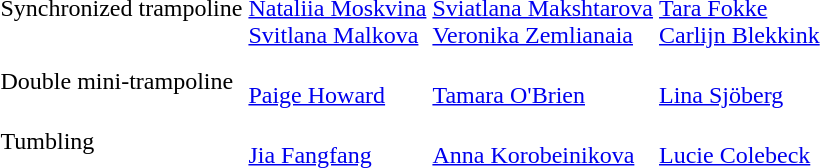<table>
<tr>
<td>Synchronized trampoline<br></td>
<td><br><a href='#'>Nataliia Moskvina</a><br><a href='#'>Svitlana Malkova</a></td>
<td><br><a href='#'>Sviatlana Makshtarova</a><br><a href='#'>Veronika Zemlianaia</a></td>
<td><br><a href='#'>Tara Fokke</a><br><a href='#'>Carlijn Blekkink</a></td>
</tr>
<tr>
<td>Double mini-trampoline<br></td>
<td><br><a href='#'>Paige Howard</a></td>
<td><br><a href='#'>Tamara O'Brien</a></td>
<td><br><a href='#'>Lina Sjöberg</a></td>
</tr>
<tr>
<td>Tumbling<br></td>
<td><br><a href='#'>Jia Fangfang</a></td>
<td><br><a href='#'>Anna Korobeinikova</a></td>
<td><br><a href='#'>Lucie Colebeck</a></td>
</tr>
</table>
